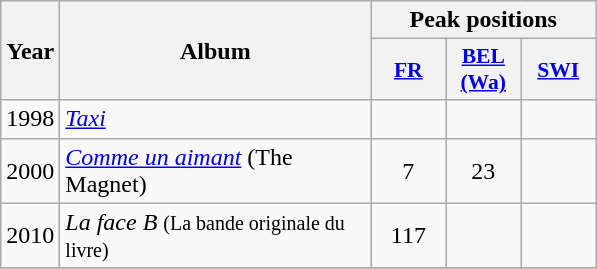<table class="wikitable">
<tr>
<th align="center" rowspan="2" width="10">Year</th>
<th align="center" rowspan="2" width="200">Album</th>
<th align="center" colspan="3" width="20">Peak positions</th>
</tr>
<tr>
<th scope="col" style="width:3em;font-size:90%;"><a href='#'>FR</a><br></th>
<th scope="col" style="width:3em;font-size:90%;"><a href='#'>BEL <br>(Wa)</a><br></th>
<th scope="col" style="width:3em;font-size:90%;"><a href='#'>SWI</a><br></th>
</tr>
<tr>
<td style="text-align:center;">1998</td>
<td><em><a href='#'>Taxi</a></em></td>
<td style="text-align:center;"></td>
<td style="text-align:center;"></td>
<td style="text-align:center;"></td>
</tr>
<tr>
<td style="text-align:center;">2000</td>
<td><em><a href='#'>Comme un aimant</a></em> (The Magnet)</td>
<td style="text-align:center;">7</td>
<td style="text-align:center;">23</td>
<td style="text-align:center;"></td>
</tr>
<tr>
<td style="text-align:center;">2010</td>
<td><em>La face B</em> <small>(La bande originale du livre)</small></td>
<td style="text-align:center;">117</td>
<td style="text-align:center;"></td>
<td style="text-align:center;"></td>
</tr>
<tr>
</tr>
</table>
